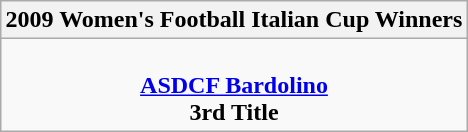<table class="wikitable" style="text-align: center; margin: 0 auto;">
<tr>
<th>2009 Women's Football Italian Cup Winners</th>
</tr>
<tr>
<td><br><strong><a href='#'>ASDCF Bardolino</a></strong><br><strong>3rd Title</strong></td>
</tr>
</table>
